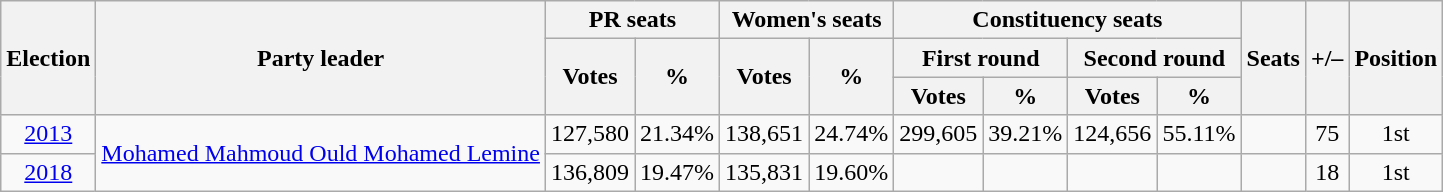<table class=wikitable style=text-align:center>
<tr>
<th rowspan="3">Election</th>
<th rowspan="3">Party leader</th>
<th colspan="2">PR seats</th>
<th colspan="2">Women's seats</th>
<th colspan="4">Constituency seats</th>
<th rowspan="3">Seats</th>
<th rowspan="3">+/–</th>
<th rowspan="3">Position</th>
</tr>
<tr>
<th rowspan="2">Votes</th>
<th rowspan="2">%</th>
<th rowspan="2">Votes</th>
<th rowspan="2">%</th>
<th colspan="2">First round</th>
<th colspan="2">Second round</th>
</tr>
<tr>
<th>Votes</th>
<th>%</th>
<th>Votes</th>
<th>%</th>
</tr>
<tr>
<td><a href='#'>2013</a></td>
<td rowspan="2"><a href='#'>Mohamed Mahmoud Ould Mohamed Lemine</a></td>
<td>127,580</td>
<td>21.34%</td>
<td>138,651</td>
<td>24.74%</td>
<td>299,605</td>
<td>39.21%</td>
<td>124,656</td>
<td>55.11%</td>
<td><br></td>
<td> 75</td>
<td> 1st</td>
</tr>
<tr>
<td><a href='#'>2018</a></td>
<td>136,809</td>
<td>19.47%</td>
<td>135,831</td>
<td>19.60%</td>
<td></td>
<td></td>
<td></td>
<td></td>
<td><br></td>
<td> 18</td>
<td> 1st</td>
</tr>
</table>
